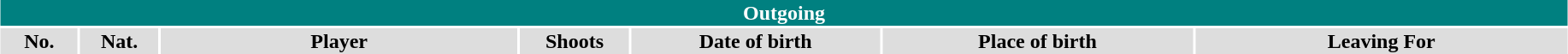<table class="toccolours"  style="width:97%; clear:both; margin:1.5em auto; text-align:center;">
<tr>
<th colspan="11" style="background:#008080; color:#FFFFFF;">Outgoing</th>
</tr>
<tr style="background:#ddd;">
<th width="5%">No.</th>
<th width="5%">Nat.</th>
<th !width="22%">Player</th>
<th width="7%">Shoots</th>
<th width="16%">Date of birth</th>
<th width="20%">Place of birth</th>
<th width="24%">Leaving For</th>
</tr>
<tr>
<td></td>
<td></td>
<td></td>
<td></td>
<td></td>
<td></td>
<td></td>
</tr>
</table>
